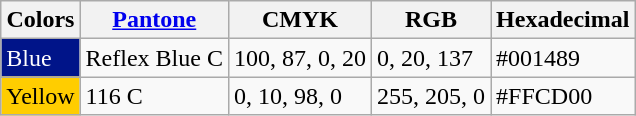<table class="wikitable">
<tr>
<th>Colors</th>
<th><a href='#'>Pantone</a></th>
<th>CMYK</th>
<th>RGB</th>
<th>Hexadecimal</th>
</tr>
<tr>
<td style="background:#001489;color:#fff">Blue</td>
<td>Reflex Blue C</td>
<td>100, 87, 0, 20</td>
<td>0, 20, 137</td>
<td>#001489</td>
</tr>
<tr>
<td style="background:#ffcd00">Yellow</td>
<td>116 C</td>
<td>0, 10, 98, 0</td>
<td>255, 205, 0</td>
<td>#FFCD00</td>
</tr>
</table>
